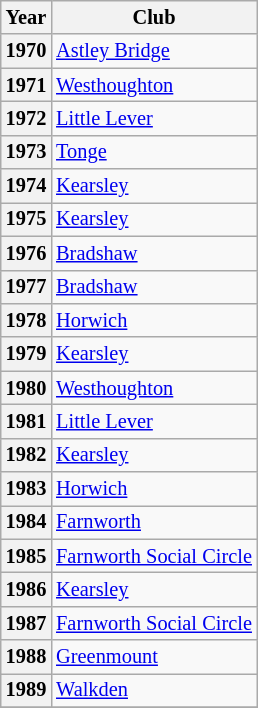<table class="wikitable" style="font-size:85%">
<tr>
<th>Year</th>
<th>Club</th>
</tr>
<tr>
<th scope="row">1970</th>
<td><a href='#'>Astley Bridge</a></td>
</tr>
<tr>
<th scope="row">1971</th>
<td><a href='#'>Westhoughton</a></td>
</tr>
<tr>
<th scope="row">1972</th>
<td><a href='#'>Little Lever</a></td>
</tr>
<tr>
<th scope="row">1973</th>
<td><a href='#'>Tonge</a></td>
</tr>
<tr>
<th scope="row">1974</th>
<td><a href='#'>Kearsley</a></td>
</tr>
<tr>
<th scope="row">1975</th>
<td><a href='#'>Kearsley</a></td>
</tr>
<tr>
<th scope="row">1976</th>
<td><a href='#'>Bradshaw</a></td>
</tr>
<tr>
<th scope="row">1977</th>
<td><a href='#'>Bradshaw</a></td>
</tr>
<tr>
<th scope="row">1978</th>
<td><a href='#'>Horwich</a></td>
</tr>
<tr>
<th scope="row">1979</th>
<td><a href='#'>Kearsley</a></td>
</tr>
<tr>
<th scope="row">1980</th>
<td><a href='#'>Westhoughton</a></td>
</tr>
<tr>
<th scope="row">1981</th>
<td><a href='#'>Little Lever</a></td>
</tr>
<tr>
<th scope="row">1982</th>
<td><a href='#'>Kearsley</a></td>
</tr>
<tr>
<th scope="row">1983</th>
<td><a href='#'>Horwich</a></td>
</tr>
<tr>
<th scope="row">1984</th>
<td><a href='#'>Farnworth</a></td>
</tr>
<tr>
<th scope="row">1985</th>
<td><a href='#'>Farnworth Social Circle</a></td>
</tr>
<tr>
<th scope="row">1986</th>
<td><a href='#'>Kearsley</a></td>
</tr>
<tr>
<th scope="row">1987</th>
<td><a href='#'>Farnworth Social Circle</a></td>
</tr>
<tr>
<th scope="row">1988</th>
<td><a href='#'>Greenmount</a></td>
</tr>
<tr>
<th scope="row">1989</th>
<td><a href='#'>Walkden</a></td>
</tr>
<tr>
</tr>
</table>
